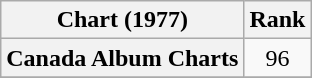<table class="wikitable sortable plainrowheaders">
<tr>
<th>Chart (1977)</th>
<th style="text-align:center;">Rank</th>
</tr>
<tr>
<th scope="row">Canada Album Charts</th>
<td style="text-align:center;">96</td>
</tr>
<tr>
</tr>
</table>
